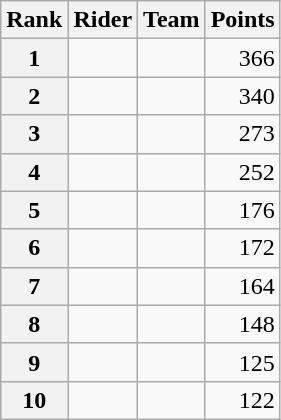<table class="wikitable">
<tr>
<th scope="col">Rank</th>
<th scope="col">Rider</th>
<th scope="col">Team</th>
<th scope="col">Points</th>
</tr>
<tr>
<th scope="row">1</th>
<td>  </td>
<td></td>
<td style="text-align:right;">366</td>
</tr>
<tr>
<th scope="row">2</th>
<td></td>
<td></td>
<td style="text-align:right;">340</td>
</tr>
<tr>
<th scope="row">3</th>
<td></td>
<td></td>
<td style="text-align:right;">273</td>
</tr>
<tr>
<th scope="row">4</th>
<td></td>
<td></td>
<td style="text-align:right;">252</td>
</tr>
<tr>
<th scope="row">5</th>
<td></td>
<td></td>
<td style="text-align:right;">176</td>
</tr>
<tr>
<th scope="row">6</th>
<td></td>
<td></td>
<td style="text-align:right;">172</td>
</tr>
<tr>
<th scope="row">7</th>
<td></td>
<td></td>
<td style="text-align:right;">164</td>
</tr>
<tr>
<th scope="row">8</th>
<td></td>
<td></td>
<td style="text-align:right;">148</td>
</tr>
<tr>
<th scope="row">9</th>
<td></td>
<td></td>
<td style="text-align:right;">125</td>
</tr>
<tr>
<th scope="row">10</th>
<td></td>
<td></td>
<td style="text-align:right;">122</td>
</tr>
</table>
